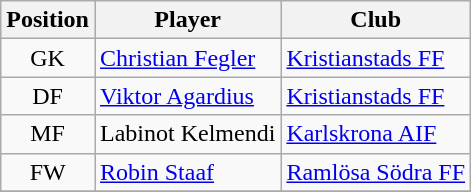<table class="wikitable" style="text-align:center;float:left;margin-right:1em;">
<tr>
<th>Position</th>
<th>Player</th>
<th>Club</th>
</tr>
<tr>
<td>GK</td>
<td align="left"> <a href='#'>Christian Fegler</a></td>
<td align="left"><a href='#'>Kristianstads FF</a></td>
</tr>
<tr>
<td>DF</td>
<td align="left"> <a href='#'>Viktor Agardius</a></td>
<td align="left"><a href='#'>Kristianstads FF</a></td>
</tr>
<tr>
<td>MF</td>
<td align="left"> Labinot Kelmendi</td>
<td align="left"><a href='#'>Karlskrona AIF</a></td>
</tr>
<tr>
<td>FW</td>
<td align="left"> <a href='#'>Robin Staaf</a></td>
<td align="left"><a href='#'>Ramlösa Södra FF</a></td>
</tr>
<tr>
</tr>
</table>
